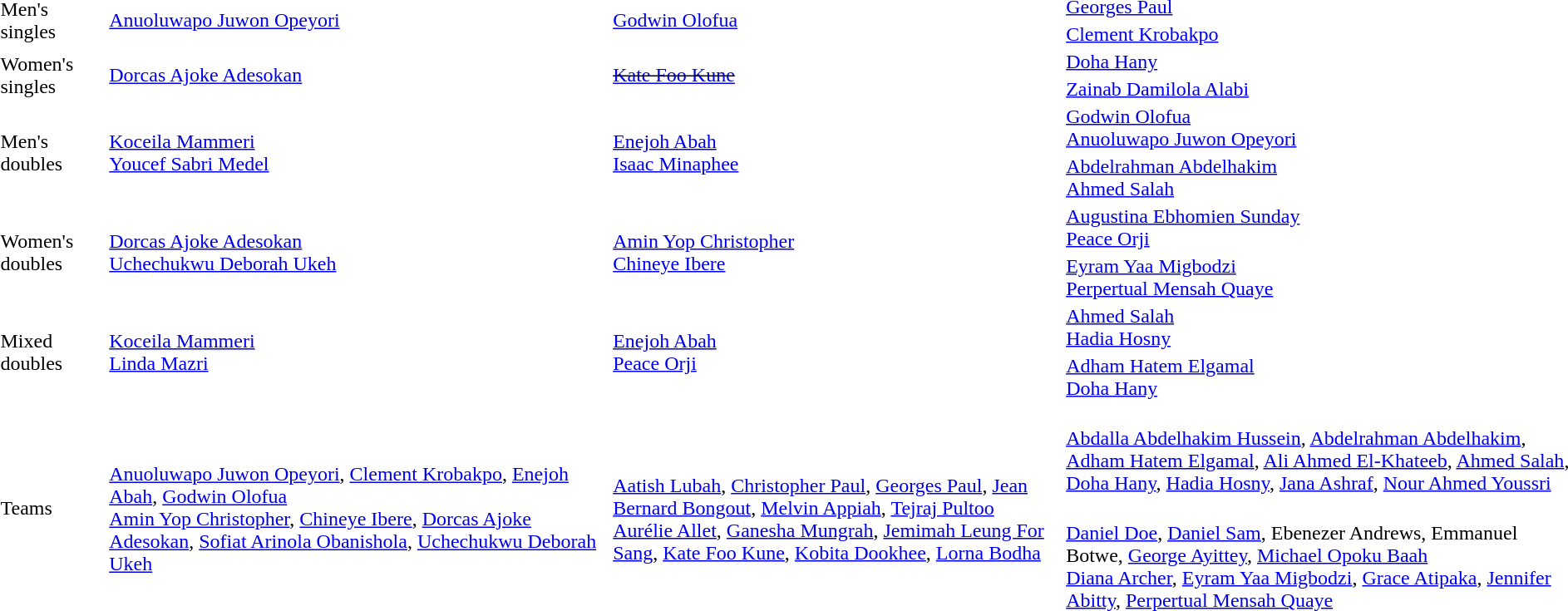<table>
<tr>
<td rowspan=2>Men's singles</td>
<td rowspan=2> <a href='#'>Anuoluwapo Juwon Opeyori</a></td>
<td rowspan=2> <a href='#'>Godwin Olofua</a></td>
<td> <a href='#'>Georges Paul</a></td>
</tr>
<tr>
<td> <a href='#'>Clement Krobakpo</a></td>
</tr>
<tr>
<td rowspan=2>Women's singles</td>
<td rowspan=2> <a href='#'>Dorcas Ajoke Adesokan</a></td>
<td rowspan=2> <s><a href='#'>Kate Foo Kune</a></s></td>
<td> <a href='#'>Doha Hany</a></td>
</tr>
<tr>
<td> <a href='#'>Zainab Damilola Alabi</a></td>
</tr>
<tr>
<td rowspan=2>Men's doubles</td>
<td rowspan=2> <a href='#'>Koceila Mammeri</a><br> <a href='#'>Youcef Sabri Medel</a></td>
<td rowspan=2> <a href='#'>Enejoh Abah</a><br> <a href='#'>Isaac Minaphee</a></td>
<td> <a href='#'>Godwin Olofua</a><br> <a href='#'>Anuoluwapo Juwon Opeyori</a></td>
</tr>
<tr>
<td> <a href='#'>Abdelrahman Abdelhakim</a><br> <a href='#'>Ahmed Salah</a></td>
</tr>
<tr>
<td rowspan=2>Women's doubles</td>
<td rowspan=2> <a href='#'>Dorcas Ajoke Adesokan</a><br> <a href='#'>Uchechukwu Deborah Ukeh</a></td>
<td rowspan=2> <a href='#'>Amin Yop Christopher</a><br> <a href='#'>Chineye Ibere</a></td>
<td> <a href='#'>Augustina Ebhomien Sunday</a><br> <a href='#'>Peace Orji</a></td>
</tr>
<tr>
<td> <a href='#'>Eyram Yaa Migbodzi</a><br> <a href='#'>Perpertual Mensah Quaye</a></td>
</tr>
<tr>
<td rowspan=2>Mixed doubles</td>
<td rowspan=2> <a href='#'>Koceila Mammeri</a> <br> <a href='#'>Linda Mazri</a></td>
<td rowspan=2> <a href='#'>Enejoh Abah</a> <br> <a href='#'>Peace Orji</a></td>
<td> <a href='#'>Ahmed Salah</a> <br> <a href='#'>Hadia Hosny</a></td>
</tr>
<tr>
<td> <a href='#'>Adham Hatem Elgamal</a><br> <a href='#'>Doha Hany</a></td>
</tr>
<tr>
<td rowspan=2>Teams</td>
<td rowspan=2><br><a href='#'>Anuoluwapo Juwon Opeyori</a>, <a href='#'>Clement Krobakpo</a>, <a href='#'>Enejoh Abah</a>, <a href='#'>Godwin Olofua</a><br><a href='#'>Amin Yop Christopher</a>, <a href='#'>Chineye Ibere</a>, <a href='#'>Dorcas Ajoke Adesokan</a>, <a href='#'>Sofiat Arinola Obanishola</a>, <a href='#'>Uchechukwu Deborah Ukeh</a></td>
<td rowspan=2><br><a href='#'>Aatish Lubah</a>, <a href='#'>Christopher Paul</a>, <a href='#'>Georges Paul</a>, <a href='#'>Jean Bernard Bongout</a>, <a href='#'>Melvin Appiah</a>, <a href='#'>Tejraj Pultoo</a><br><a href='#'>Aurélie Allet</a>, <a href='#'>Ganesha Mungrah</a>, <a href='#'>Jemimah Leung For Sang</a>, <a href='#'>Kate Foo Kune</a>, <a href='#'>Kobita Dookhee</a>, <a href='#'>Lorna Bodha</a></td>
<td><br><a href='#'>Abdalla Abdelhakim Hussein</a>, <a href='#'>Abdelrahman Abdelhakim</a>, <a href='#'>Adham Hatem Elgamal</a>, <a href='#'>Ali Ahmed El-Khateeb</a>, <a href='#'>Ahmed Salah</a>,<br><a href='#'>Doha Hany</a>, <a href='#'>Hadia Hosny</a>, <a href='#'>Jana Ashraf</a>, <a href='#'>Nour Ahmed Youssri</a></td>
</tr>
<tr>
<td><br><a href='#'>Daniel Doe</a>, <a href='#'>Daniel Sam</a>, Ebenezer Andrews, Emmanuel Botwe, <a href='#'>George Ayittey</a>, <a href='#'>Michael Opoku Baah</a><br><a href='#'>Diana Archer</a>, <a href='#'>Eyram Yaa Migbodzi</a>, <a href='#'>Grace Atipaka</a>, <a href='#'>Jennifer Abitty</a>, <a href='#'>Perpertual Mensah Quaye</a></td>
</tr>
</table>
